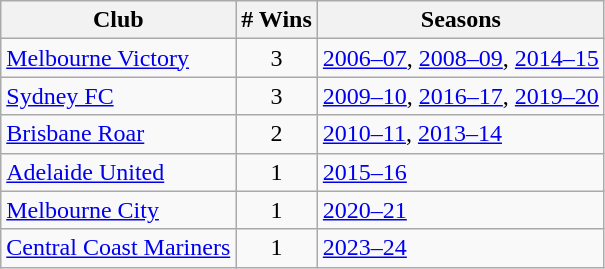<table class="wikitable">
<tr>
<th>Club</th>
<th># Wins</th>
<th>Seasons</th>
</tr>
<tr>
<td><a href='#'>Melbourne Victory</a></td>
<td style="text-align:center">3</td>
<td><a href='#'>2006–07</a>, <a href='#'>2008–09</a>, <a href='#'>2014–15</a></td>
</tr>
<tr>
<td><a href='#'>Sydney FC</a></td>
<td style="text-align:center">3</td>
<td><a href='#'>2009–10</a>, <a href='#'>2016–17</a>, <a href='#'>2019–20</a></td>
</tr>
<tr>
<td><a href='#'>Brisbane Roar</a></td>
<td style="text-align:center">2</td>
<td><a href='#'>2010–11</a>, <a href='#'>2013–14</a></td>
</tr>
<tr>
<td><a href='#'>Adelaide United</a></td>
<td style="text-align:center">1</td>
<td><a href='#'>2015–16</a></td>
</tr>
<tr>
<td><a href='#'>Melbourne City</a></td>
<td style="text-align:center">1</td>
<td><a href='#'>2020–21</a></td>
</tr>
<tr>
<td><a href='#'>Central Coast Mariners</a></td>
<td style="text-align:center">1</td>
<td><a href='#'>2023–24</a></td>
</tr>
</table>
